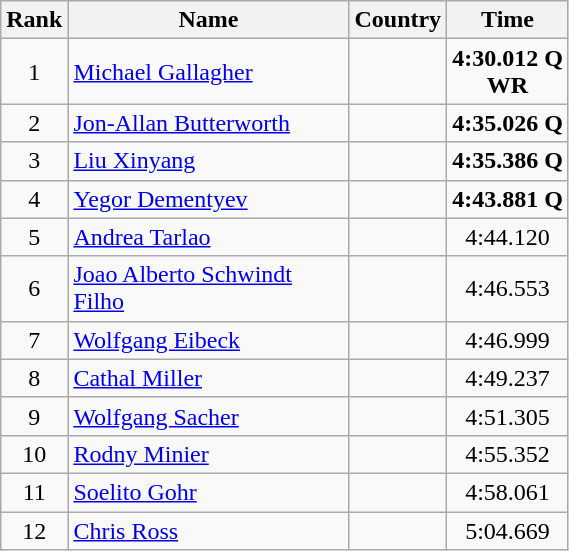<table class="wikitable sortable">
<tr>
<th width=20>Rank</th>
<th width=180>Name</th>
<th>Country</th>
<th>Time</th>
</tr>
<tr>
<td align="center">1</td>
<td><a href='#'>Michael Gallagher</a></td>
<td></td>
<td align="center"><strong>4:30.012</strong> <strong>Q</strong><br> <strong>WR </strong></td>
</tr>
<tr>
<td align="center">2</td>
<td><a href='#'>Jon-Allan Butterworth</a></td>
<td></td>
<td align="center"><strong>4:35.026</strong> <strong>Q</strong></td>
</tr>
<tr>
<td align="center">3</td>
<td><a href='#'>Liu Xinyang</a></td>
<td></td>
<td align="center"><strong>4:35.386</strong> <strong>Q</strong></td>
</tr>
<tr>
<td align="center">4</td>
<td><a href='#'>Yegor Dementyev</a></td>
<td></td>
<td align="center"><strong>4:43.881</strong> <strong>Q</strong></td>
</tr>
<tr>
<td align="center">5</td>
<td><a href='#'>Andrea Tarlao</a></td>
<td></td>
<td align="center">4:44.120</td>
</tr>
<tr>
<td align="center">6</td>
<td><a href='#'>Joao Alberto Schwindt Filho</a></td>
<td></td>
<td align="center">4:46.553</td>
</tr>
<tr>
<td align="center">7</td>
<td><a href='#'>Wolfgang Eibeck</a></td>
<td></td>
<td align="center">4:46.999</td>
</tr>
<tr>
<td align="center">8</td>
<td><a href='#'>Cathal Miller</a></td>
<td></td>
<td align="center">4:49.237</td>
</tr>
<tr>
<td align="center">9</td>
<td><a href='#'>Wolfgang Sacher</a></td>
<td></td>
<td align="center">4:51.305</td>
</tr>
<tr>
<td align="center">10</td>
<td><a href='#'>Rodny Minier</a></td>
<td></td>
<td align="center">4:55.352</td>
</tr>
<tr>
<td align="center">11</td>
<td><a href='#'>Soelito Gohr</a></td>
<td></td>
<td align="center">4:58.061</td>
</tr>
<tr>
<td align="center">12</td>
<td><a href='#'>Chris Ross</a></td>
<td></td>
<td align="center">5:04.669</td>
</tr>
</table>
